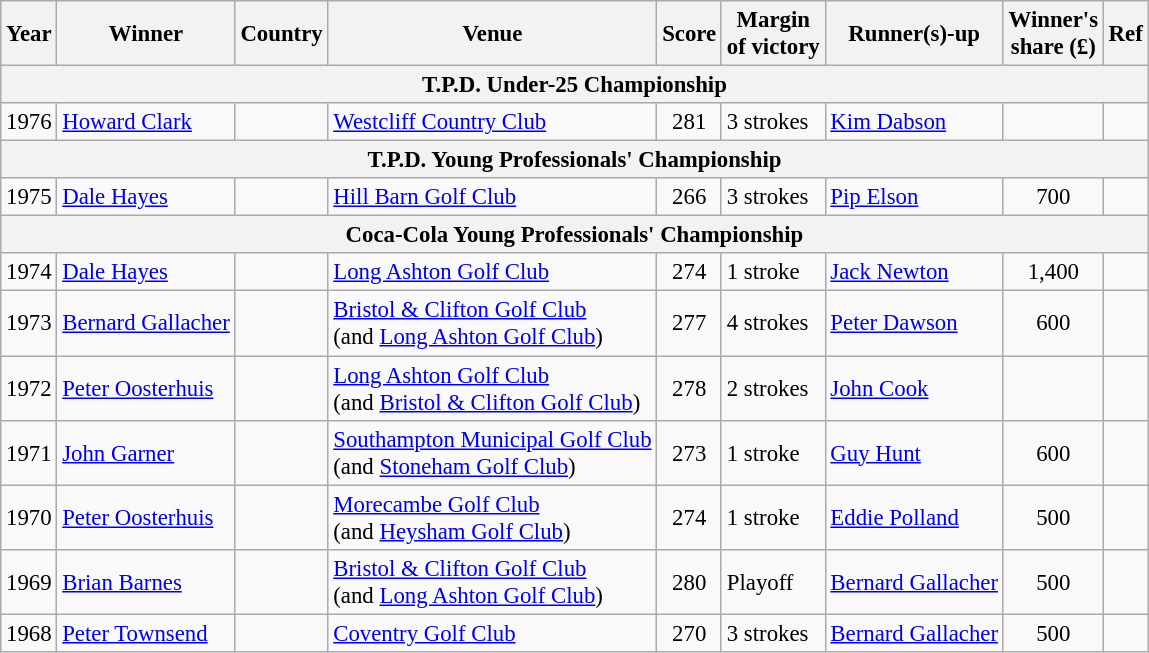<table class="wikitable" style="font-size:95%">
<tr>
<th>Year</th>
<th>Winner</th>
<th>Country</th>
<th>Venue</th>
<th>Score</th>
<th>Margin<br>of victory</th>
<th>Runner(s)-up</th>
<th>Winner's<br>share (£)</th>
<th>Ref</th>
</tr>
<tr>
<th colspan=9>T.P.D. Under-25 Championship</th>
</tr>
<tr>
<td>1976</td>
<td><a href='#'>Howard Clark</a></td>
<td></td>
<td><a href='#'>Westcliff Country Club</a></td>
<td align=center>281</td>
<td>3 strokes</td>
<td> <a href='#'>Kim Dabson</a></td>
<td align=center></td>
<td></td>
</tr>
<tr>
<th colspan=9>T.P.D. Young Professionals' Championship</th>
</tr>
<tr>
<td>1975</td>
<td><a href='#'>Dale Hayes</a></td>
<td></td>
<td><a href='#'>Hill Barn Golf Club</a></td>
<td align=center>266</td>
<td>3 strokes</td>
<td> <a href='#'>Pip Elson</a></td>
<td align=center>700</td>
<td></td>
</tr>
<tr>
<th colspan=9>Coca-Cola Young Professionals' Championship</th>
</tr>
<tr>
<td>1974</td>
<td><a href='#'>Dale Hayes</a></td>
<td></td>
<td><a href='#'>Long Ashton Golf Club</a></td>
<td align=center>274</td>
<td>1 stroke</td>
<td> <a href='#'>Jack Newton</a></td>
<td align=center>1,400</td>
<td></td>
</tr>
<tr>
<td>1973</td>
<td><a href='#'>Bernard Gallacher</a></td>
<td></td>
<td><a href='#'>Bristol & Clifton Golf Club</a><br>(and <a href='#'>Long Ashton Golf Club</a>)</td>
<td align=center>277</td>
<td>4 strokes</td>
<td> <a href='#'>Peter Dawson</a></td>
<td align=center>600</td>
<td></td>
</tr>
<tr>
<td>1972</td>
<td><a href='#'>Peter Oosterhuis</a></td>
<td></td>
<td><a href='#'>Long Ashton Golf Club</a><br>(and <a href='#'>Bristol & Clifton Golf Club</a>)</td>
<td align=center>278</td>
<td>2 strokes</td>
<td> <a href='#'>John Cook</a></td>
<td align=center></td>
<td></td>
</tr>
<tr>
<td>1971</td>
<td><a href='#'>John Garner</a></td>
<td></td>
<td><a href='#'>Southampton Municipal Golf Club</a><br>(and <a href='#'>Stoneham Golf Club</a>)</td>
<td align=center>273</td>
<td>1 stroke</td>
<td> <a href='#'>Guy Hunt</a></td>
<td align=center>600</td>
<td></td>
</tr>
<tr>
<td>1970</td>
<td><a href='#'>Peter Oosterhuis</a></td>
<td></td>
<td><a href='#'>Morecambe Golf Club</a><br>(and <a href='#'>Heysham Golf Club</a>)</td>
<td align=center>274</td>
<td>1 stroke</td>
<td> <a href='#'>Eddie Polland</a></td>
<td align=center>500</td>
<td></td>
</tr>
<tr>
<td>1969</td>
<td><a href='#'>Brian Barnes</a></td>
<td></td>
<td><a href='#'>Bristol & Clifton Golf Club</a><br>(and <a href='#'>Long Ashton Golf Club</a>)</td>
<td align=center>280</td>
<td>Playoff</td>
<td> <a href='#'>Bernard Gallacher</a></td>
<td align=center>500</td>
<td></td>
</tr>
<tr>
<td>1968</td>
<td><a href='#'>Peter Townsend</a></td>
<td></td>
<td><a href='#'>Coventry Golf Club</a></td>
<td align=center>270</td>
<td>3 strokes</td>
<td> <a href='#'>Bernard Gallacher</a></td>
<td align=center>500</td>
<td></td>
</tr>
</table>
